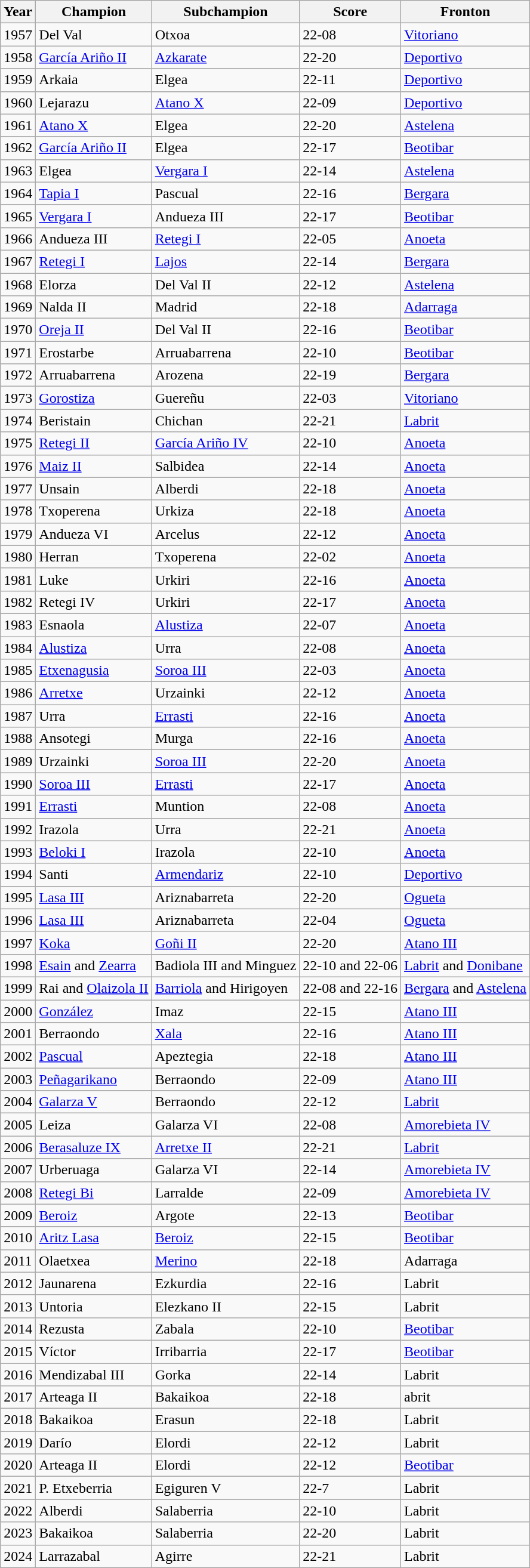<table class="wikitable">
<tr>
<th>Year</th>
<th>Champion</th>
<th>Subchampion</th>
<th>Score</th>
<th>Fronton</th>
</tr>
<tr>
<td>1957</td>
<td>Del Val</td>
<td>Otxoa</td>
<td>22-08</td>
<td><a href='#'>Vitoriano</a></td>
</tr>
<tr>
<td>1958</td>
<td><a href='#'>García Ariño II</a></td>
<td><a href='#'>Azkarate</a></td>
<td>22-20</td>
<td><a href='#'>Deportivo</a></td>
</tr>
<tr>
<td>1959</td>
<td>Arkaia</td>
<td>Elgea</td>
<td>22-11</td>
<td><a href='#'>Deportivo</a></td>
</tr>
<tr>
<td>1960</td>
<td>Lejarazu</td>
<td><a href='#'>Atano X</a></td>
<td>22-09</td>
<td><a href='#'>Deportivo</a></td>
</tr>
<tr>
<td>1961</td>
<td><a href='#'>Atano X</a></td>
<td>Elgea</td>
<td>22-20</td>
<td><a href='#'>Astelena</a></td>
</tr>
<tr>
<td>1962</td>
<td><a href='#'>García Ariño II</a></td>
<td>Elgea</td>
<td>22-17</td>
<td><a href='#'>Beotibar</a></td>
</tr>
<tr>
<td>1963</td>
<td>Elgea</td>
<td><a href='#'>Vergara I</a></td>
<td>22-14</td>
<td><a href='#'>Astelena</a></td>
</tr>
<tr>
<td>1964</td>
<td><a href='#'>Tapia I</a></td>
<td>Pascual</td>
<td>22-16</td>
<td><a href='#'>Bergara</a></td>
</tr>
<tr>
<td>1965</td>
<td><a href='#'>Vergara I</a></td>
<td>Andueza III</td>
<td>22-17</td>
<td><a href='#'>Beotibar</a></td>
</tr>
<tr>
<td>1966</td>
<td>Andueza III</td>
<td><a href='#'>Retegi I</a></td>
<td>22-05</td>
<td><a href='#'>Anoeta</a></td>
</tr>
<tr>
<td>1967</td>
<td><a href='#'>Retegi I</a></td>
<td><a href='#'>Lajos</a></td>
<td>22-14</td>
<td><a href='#'>Bergara</a></td>
</tr>
<tr>
<td>1968</td>
<td>Elorza</td>
<td>Del Val II</td>
<td>22-12</td>
<td><a href='#'>Astelena</a></td>
</tr>
<tr>
<td>1969</td>
<td>Nalda II</td>
<td>Madrid</td>
<td>22-18</td>
<td><a href='#'>Adarraga</a></td>
</tr>
<tr>
<td>1970</td>
<td><a href='#'>Oreja II</a></td>
<td>Del Val II</td>
<td>22-16</td>
<td><a href='#'>Beotibar</a></td>
</tr>
<tr>
<td>1971</td>
<td>Erostarbe</td>
<td>Arruabarrena</td>
<td>22-10</td>
<td><a href='#'>Beotibar</a></td>
</tr>
<tr>
<td>1972</td>
<td>Arruabarrena</td>
<td>Arozena</td>
<td>22-19</td>
<td><a href='#'>Bergara</a></td>
</tr>
<tr>
<td>1973</td>
<td><a href='#'>Gorostiza</a></td>
<td>Guereñu</td>
<td>22-03</td>
<td><a href='#'>Vitoriano</a></td>
</tr>
<tr>
<td>1974</td>
<td>Beristain</td>
<td>Chichan</td>
<td>22-21</td>
<td><a href='#'>Labrit</a></td>
</tr>
<tr>
<td>1975</td>
<td><a href='#'>Retegi II</a></td>
<td><a href='#'>García Ariño IV</a></td>
<td>22-10</td>
<td><a href='#'>Anoeta</a></td>
</tr>
<tr>
<td>1976</td>
<td><a href='#'>Maiz II</a></td>
<td>Salbidea</td>
<td>22-14</td>
<td><a href='#'>Anoeta</a></td>
</tr>
<tr>
<td>1977</td>
<td>Unsain</td>
<td>Alberdi</td>
<td>22-18</td>
<td><a href='#'>Anoeta</a></td>
</tr>
<tr>
<td>1978</td>
<td>Txoperena</td>
<td>Urkiza</td>
<td>22-18</td>
<td><a href='#'>Anoeta</a></td>
</tr>
<tr>
<td>1979</td>
<td>Andueza VI</td>
<td>Arcelus</td>
<td>22-12</td>
<td><a href='#'>Anoeta</a></td>
</tr>
<tr>
<td>1980</td>
<td>Herran</td>
<td>Txoperena</td>
<td>22-02</td>
<td><a href='#'>Anoeta</a></td>
</tr>
<tr>
<td>1981</td>
<td>Luke</td>
<td>Urkiri</td>
<td>22-16</td>
<td><a href='#'>Anoeta</a></td>
</tr>
<tr>
<td>1982</td>
<td>Retegi IV</td>
<td>Urkiri</td>
<td>22-17</td>
<td><a href='#'>Anoeta</a></td>
</tr>
<tr>
<td>1983</td>
<td>Esnaola</td>
<td><a href='#'>Alustiza</a></td>
<td>22-07</td>
<td><a href='#'>Anoeta</a></td>
</tr>
<tr>
<td>1984</td>
<td><a href='#'>Alustiza</a></td>
<td>Urra</td>
<td>22-08</td>
<td><a href='#'>Anoeta</a></td>
</tr>
<tr>
<td>1985</td>
<td><a href='#'>Etxenagusia</a></td>
<td><a href='#'>Soroa III</a></td>
<td>22-03</td>
<td><a href='#'>Anoeta</a></td>
</tr>
<tr>
<td>1986</td>
<td><a href='#'>Arretxe</a></td>
<td>Urzainki</td>
<td>22-12</td>
<td><a href='#'>Anoeta</a></td>
</tr>
<tr>
<td>1987</td>
<td>Urra</td>
<td><a href='#'>Errasti</a></td>
<td>22-16</td>
<td><a href='#'>Anoeta</a></td>
</tr>
<tr>
<td>1988</td>
<td>Ansotegi</td>
<td>Murga</td>
<td>22-16</td>
<td><a href='#'>Anoeta</a></td>
</tr>
<tr>
<td>1989</td>
<td>Urzainki</td>
<td><a href='#'>Soroa III</a></td>
<td>22-20</td>
<td><a href='#'>Anoeta</a></td>
</tr>
<tr>
<td>1990</td>
<td><a href='#'>Soroa III</a></td>
<td><a href='#'>Errasti</a></td>
<td>22-17</td>
<td><a href='#'>Anoeta</a></td>
</tr>
<tr>
<td>1991</td>
<td><a href='#'>Errasti</a></td>
<td>Muntion</td>
<td>22-08</td>
<td><a href='#'>Anoeta</a></td>
</tr>
<tr>
<td>1992</td>
<td>Irazola</td>
<td>Urra</td>
<td>22-21</td>
<td><a href='#'>Anoeta</a></td>
</tr>
<tr>
<td>1993</td>
<td><a href='#'>Beloki I</a></td>
<td>Irazola</td>
<td>22-10</td>
<td><a href='#'>Anoeta</a></td>
</tr>
<tr>
<td>1994</td>
<td>Santi</td>
<td><a href='#'>Armendariz</a></td>
<td>22-10</td>
<td><a href='#'>Deportivo</a></td>
</tr>
<tr>
<td>1995</td>
<td><a href='#'>Lasa III</a></td>
<td>Ariznabarreta</td>
<td>22-20</td>
<td><a href='#'>Ogueta</a></td>
</tr>
<tr>
<td>1996</td>
<td><a href='#'>Lasa III</a></td>
<td>Ariznabarreta</td>
<td>22-04</td>
<td><a href='#'>Ogueta</a></td>
</tr>
<tr>
<td>1997</td>
<td><a href='#'>Koka</a></td>
<td><a href='#'>Goñi II</a></td>
<td>22-20</td>
<td><a href='#'>Atano III</a></td>
</tr>
<tr>
<td>1998</td>
<td><a href='#'>Esain</a> and <a href='#'>Zearra</a></td>
<td>Badiola III and Minguez</td>
<td>22-10 and 22-06</td>
<td><a href='#'>Labrit</a> and <a href='#'>Donibane</a></td>
</tr>
<tr>
<td>1999</td>
<td>Rai and <a href='#'>Olaizola II</a></td>
<td><a href='#'>Barriola</a> and Hirigoyen</td>
<td>22-08 and 22-16</td>
<td><a href='#'>Bergara</a> and <a href='#'>Astelena</a></td>
</tr>
<tr>
<td>2000</td>
<td><a href='#'>González</a></td>
<td>Imaz</td>
<td>22-15</td>
<td><a href='#'>Atano III</a></td>
</tr>
<tr>
<td>2001</td>
<td>Berraondo</td>
<td><a href='#'>Xala</a></td>
<td>22-16</td>
<td><a href='#'>Atano III</a></td>
</tr>
<tr>
<td>2002</td>
<td><a href='#'>Pascual</a></td>
<td>Apeztegia</td>
<td>22-18</td>
<td><a href='#'>Atano III</a></td>
</tr>
<tr>
<td>2003</td>
<td><a href='#'>Peñagarikano</a></td>
<td>Berraondo</td>
<td>22-09</td>
<td><a href='#'>Atano III</a></td>
</tr>
<tr>
<td>2004</td>
<td><a href='#'>Galarza V</a></td>
<td>Berraondo</td>
<td>22-12</td>
<td><a href='#'>Labrit</a></td>
</tr>
<tr>
<td>2005</td>
<td>Leiza</td>
<td>Galarza VI</td>
<td>22-08</td>
<td><a href='#'>Amorebieta IV</a></td>
</tr>
<tr>
<td>2006</td>
<td><a href='#'>Berasaluze IX</a></td>
<td><a href='#'>Arretxe II</a></td>
<td>22-21</td>
<td><a href='#'>Labrit</a></td>
</tr>
<tr>
<td>2007</td>
<td>Urberuaga</td>
<td>Galarza VI</td>
<td>22-14</td>
<td><a href='#'>Amorebieta IV</a></td>
</tr>
<tr>
<td>2008</td>
<td><a href='#'>Retegi Bi</a></td>
<td>Larralde</td>
<td>22-09</td>
<td><a href='#'>Amorebieta IV</a></td>
</tr>
<tr>
<td>2009</td>
<td><a href='#'>Beroiz</a></td>
<td>Argote</td>
<td>22-13</td>
<td><a href='#'>Beotibar</a></td>
</tr>
<tr>
<td>2010</td>
<td><a href='#'>Aritz Lasa</a></td>
<td><a href='#'>Beroiz</a></td>
<td>22-15</td>
<td><a href='#'>Beotibar</a></td>
</tr>
<tr>
<td>2011</td>
<td>Olaetxea</td>
<td><a href='#'>Merino</a></td>
<td>22-18</td>
<td>Adarraga</td>
</tr>
<tr>
<td>2012</td>
<td>Jaunarena</td>
<td>Ezkurdia</td>
<td>22-16</td>
<td>Labrit</td>
</tr>
<tr>
<td>2013</td>
<td>Untoria</td>
<td>Elezkano II</td>
<td>22-15</td>
<td>Labrit</td>
</tr>
<tr>
<td>2014</td>
<td>Rezusta</td>
<td>Zabala</td>
<td>22-10</td>
<td><a href='#'>Beotibar</a></td>
</tr>
<tr>
<td>2015</td>
<td>Víctor</td>
<td>Irribarria</td>
<td>22-17</td>
<td><a href='#'>Beotibar</a></td>
</tr>
<tr>
<td>2016</td>
<td>Mendizabal III</td>
<td>Gorka</td>
<td>22-14</td>
<td>Labrit</td>
</tr>
<tr>
<td>2017</td>
<td>Arteaga II</td>
<td>Bakaikoa</td>
<td>22-18</td>
<td>abrit</td>
</tr>
<tr>
<td>2018</td>
<td>Bakaikoa</td>
<td>Erasun</td>
<td>22-18</td>
<td>Labrit</td>
</tr>
<tr>
<td>2019</td>
<td>Darío</td>
<td>Elordi</td>
<td>22-12</td>
<td>Labrit</td>
</tr>
<tr>
<td>2020</td>
<td>Arteaga II</td>
<td>Elordi</td>
<td>22-12</td>
<td><a href='#'>Beotibar</a></td>
</tr>
<tr>
<td>2021</td>
<td>P. Etxeberria</td>
<td>Egiguren V</td>
<td>22-7</td>
<td>Labrit</td>
</tr>
<tr>
<td>2022</td>
<td>Alberdi</td>
<td>Salaberria</td>
<td>22-10</td>
<td>Labrit</td>
</tr>
<tr>
<td>2023</td>
<td>Bakaikoa</td>
<td>Salaberria</td>
<td>22-20</td>
<td>Labrit</td>
</tr>
<tr>
<td>2024</td>
<td>Larrazabal</td>
<td>Agirre</td>
<td>22-21</td>
<td>Labrit</td>
</tr>
</table>
